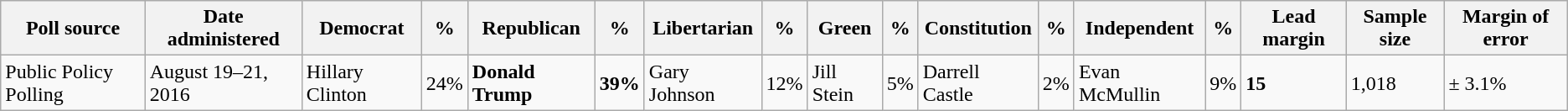<table class="wikitable">
<tr>
<th>Poll source</th>
<th>Date administered</th>
<th>Democrat</th>
<th>%</th>
<th>Republican</th>
<th>%</th>
<th>Libertarian</th>
<th>%</th>
<th>Green</th>
<th>%</th>
<th>Constitution</th>
<th>%</th>
<th>Independent</th>
<th>%</th>
<th>Lead margin</th>
<th>Sample size</th>
<th>Margin of error</th>
</tr>
<tr>
<td>Public Policy Polling</td>
<td>August 19–21, 2016</td>
<td>Hillary Clinton</td>
<td>24%</td>
<td><strong>Donald Trump</strong></td>
<td><strong>39%</strong></td>
<td>Gary Johnson</td>
<td>12%</td>
<td>Jill Stein</td>
<td>5%</td>
<td>Darrell Castle</td>
<td>2%</td>
<td>Evan McMullin</td>
<td>9%</td>
<td><strong>15</strong></td>
<td>1,018</td>
<td>± 3.1%</td>
</tr>
</table>
